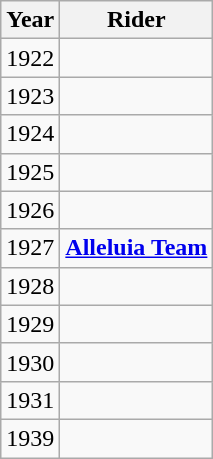<table class="wikitable">
<tr>
<th>Year</th>
<th>Rider</th>
</tr>
<tr>
<td align="center">1922</td>
<td></td>
</tr>
<tr>
<td align="center">1923</td>
<td></td>
</tr>
<tr>
<td align="center">1924</td>
<td></td>
</tr>
<tr>
<td align="center">1925</td>
<td></td>
</tr>
<tr>
<td align="center">1926</td>
<td></td>
</tr>
<tr>
<td align="center">1927</td>
<td> <strong><a href='#'>Alleluia Team</a></strong></td>
</tr>
<tr>
<td align="center">1928</td>
<td></td>
</tr>
<tr>
<td align="center">1929</td>
<td></td>
</tr>
<tr>
<td align="center">1930</td>
<td></td>
</tr>
<tr>
<td align="center">1931</td>
<td></td>
</tr>
<tr>
<td align="center">1939</td>
<td></td>
</tr>
</table>
